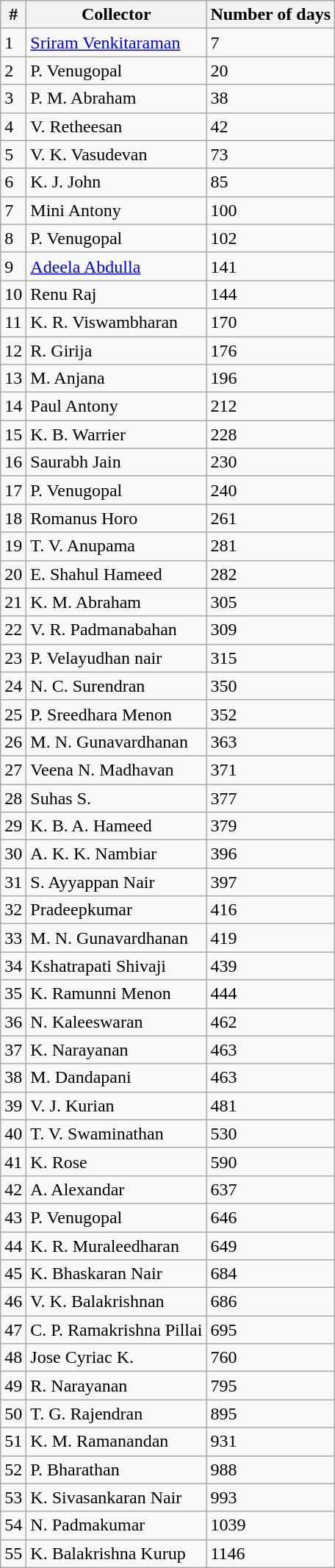<table class="wikitable sortable">
<tr>
<th>#</th>
<th>Collector</th>
<th>Number of days</th>
</tr>
<tr>
<td>1</td>
<td><a href='#'>Sriram Venkitaraman</a></td>
<td>7</td>
</tr>
<tr>
<td>2</td>
<td>P. Venugopal</td>
<td>20</td>
</tr>
<tr>
<td>3</td>
<td>P. M. Abraham</td>
<td>38</td>
</tr>
<tr>
<td>4</td>
<td>V. Retheesan</td>
<td>42</td>
</tr>
<tr>
<td>5</td>
<td>V. K. Vasudevan</td>
<td>73</td>
</tr>
<tr>
<td>6</td>
<td>K. J. John</td>
<td>85</td>
</tr>
<tr>
<td>7</td>
<td>Mini Antony</td>
<td>100</td>
</tr>
<tr>
<td>8</td>
<td>P. Venugopal</td>
<td>102</td>
</tr>
<tr>
<td>9</td>
<td><a href='#'>Adeela Abdulla</a></td>
<td>141</td>
</tr>
<tr>
<td>10</td>
<td>Renu Raj</td>
<td>144</td>
</tr>
<tr>
<td>11</td>
<td>K. R. Viswambharan</td>
<td>170</td>
</tr>
<tr>
<td>12</td>
<td>R. Girija</td>
<td>176</td>
</tr>
<tr>
<td>13</td>
<td>M. Anjana</td>
<td>196</td>
</tr>
<tr>
<td>14</td>
<td>Paul Antony</td>
<td>212</td>
</tr>
<tr>
<td>15</td>
<td>K. B. Warrier</td>
<td>228</td>
</tr>
<tr>
<td>16</td>
<td>Saurabh Jain</td>
<td>230</td>
</tr>
<tr>
<td>17</td>
<td>P. Venugopal</td>
<td>240</td>
</tr>
<tr>
<td>18</td>
<td>Romanus Horo</td>
<td>261</td>
</tr>
<tr>
<td>19</td>
<td>T. V. Anupama</td>
<td>281</td>
</tr>
<tr>
<td>20</td>
<td>E. Shahul Hameed</td>
<td>282</td>
</tr>
<tr>
<td>21</td>
<td>K. M. Abraham</td>
<td>305</td>
</tr>
<tr>
<td>22</td>
<td>V. R. Padmanabahan</td>
<td>309</td>
</tr>
<tr>
<td>23</td>
<td>P. Velayudhan nair</td>
<td>315</td>
</tr>
<tr>
<td>24</td>
<td>N. C. Surendran</td>
<td>350</td>
</tr>
<tr>
<td>25</td>
<td>P. Sreedhara Menon</td>
<td>352</td>
</tr>
<tr>
<td>26</td>
<td>M. N. Gunavardhanan</td>
<td>363</td>
</tr>
<tr>
<td>27</td>
<td>Veena N. Madhavan</td>
<td>371</td>
</tr>
<tr>
<td>28</td>
<td>Suhas S.</td>
<td>377</td>
</tr>
<tr>
<td>29</td>
<td>K. B. A. Hameed</td>
<td>379</td>
</tr>
<tr>
<td>30</td>
<td>A. K. K. Nambiar</td>
<td>396</td>
</tr>
<tr>
<td>31</td>
<td>S. Ayyappan Nair</td>
<td>397</td>
</tr>
<tr>
<td>32</td>
<td>Pradeepkumar</td>
<td>416</td>
</tr>
<tr>
<td>33</td>
<td>M. N. Gunavardhanan</td>
<td>419</td>
</tr>
<tr>
<td>34</td>
<td>Kshatrapati Shivaji</td>
<td>439</td>
</tr>
<tr>
<td>35</td>
<td>K. Ramunni Menon</td>
<td>444</td>
</tr>
<tr>
<td>36</td>
<td>N. Kaleeswaran</td>
<td>462</td>
</tr>
<tr>
<td>37</td>
<td>K. Narayanan</td>
<td>463</td>
</tr>
<tr>
<td>38</td>
<td>M. Dandapani</td>
<td>463</td>
</tr>
<tr>
<td>39</td>
<td>V. J. Kurian</td>
<td>481</td>
</tr>
<tr>
<td>40</td>
<td>T. V. Swaminathan</td>
<td>530</td>
</tr>
<tr>
<td>41</td>
<td>K. Rose</td>
<td>590</td>
</tr>
<tr>
<td>42</td>
<td>A. Alexandar</td>
<td>637</td>
</tr>
<tr>
<td>43</td>
<td>P. Venugopal</td>
<td>646</td>
</tr>
<tr>
<td>44</td>
<td>K. R. Muraleedharan</td>
<td>649</td>
</tr>
<tr>
<td>45</td>
<td>K. Bhaskaran Nair</td>
<td>684</td>
</tr>
<tr>
<td>46</td>
<td>V. K. Balakrishnan</td>
<td>686</td>
</tr>
<tr>
<td>47</td>
<td>C. P. Ramakrishna Pillai</td>
<td>695</td>
</tr>
<tr>
<td>48</td>
<td>Jose Cyriac K.</td>
<td>760</td>
</tr>
<tr>
<td>49</td>
<td>R. Narayanan</td>
<td>795</td>
</tr>
<tr>
<td>50</td>
<td>T. G. Rajendran</td>
<td>895</td>
</tr>
<tr>
<td>51</td>
<td>K. M. Ramanandan</td>
<td>931</td>
</tr>
<tr>
<td>52</td>
<td>P. Bharathan</td>
<td>988</td>
</tr>
<tr>
<td>53</td>
<td>K. Sivasankaran Nair</td>
<td>993</td>
</tr>
<tr>
<td>54</td>
<td>N. Padmakumar</td>
<td>1039</td>
</tr>
<tr>
<td>55</td>
<td>K. Balakrishna Kurup</td>
<td>1146</td>
</tr>
</table>
